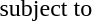<table>
<tr>
<td colspan="2"></td>
<td></td>
</tr>
<tr>
<td>subject to</td>
<td></td>
</tr>
<tr>
<td></td>
<td></td>
<td></td>
</tr>
<tr>
<td></td>
<td></td>
<td></td>
</tr>
<tr>
<td></td>
<td></td>
<td></td>
</tr>
<tr>
<td></td>
<td></td>
<td></td>
</tr>
</table>
